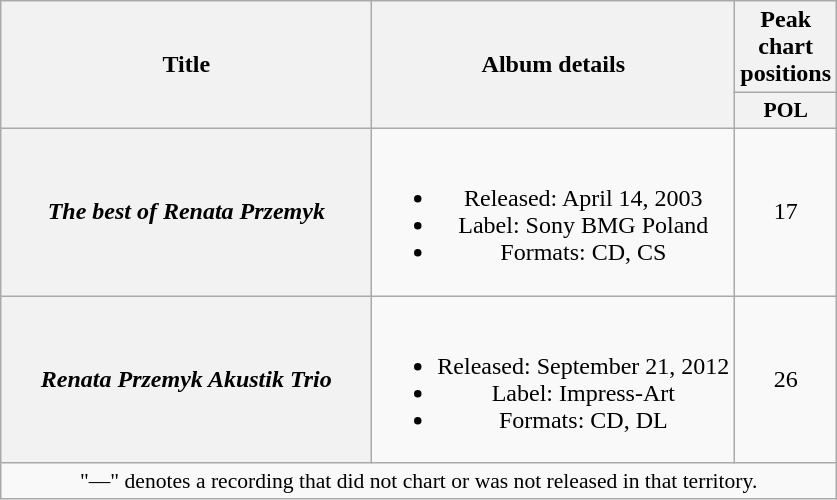<table class="wikitable plainrowheaders" style="text-align:center;">
<tr>
<th scope="col" rowspan="2" style="width:15em;">Title</th>
<th scope="col" rowspan="2">Album details</th>
<th scope="col" colspan="1">Peak chart positions</th>
</tr>
<tr>
<th scope="col" style="width:3em;font-size:90%;">POL<br></th>
</tr>
<tr>
<th scope="row"><em>The best of Renata Przemyk</em></th>
<td><br><ul><li>Released: April 14, 2003</li><li>Label: Sony BMG Poland</li><li>Formats: CD, CS</li></ul></td>
<td>17</td>
</tr>
<tr>
<th scope="row"><em>Renata Przemyk Akustik Trio</em></th>
<td><br><ul><li>Released: September 21, 2012</li><li>Label: Impress-Art</li><li>Formats: CD, DL</li></ul></td>
<td>26</td>
</tr>
<tr>
<td colspan="20" style="font-size:90%">"—" denotes a recording that did not chart or was not released in that territory.</td>
</tr>
</table>
